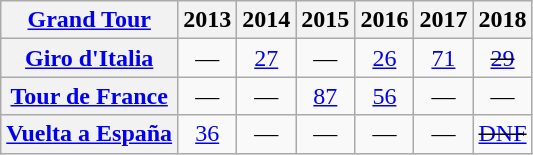<table class="wikitable plainrowheaders">
<tr>
<th scope="col"><a href='#'>Grand Tour</a></th>
<th scope="col">2013</th>
<th scope="col">2014</th>
<th scope="col">2015</th>
<th scope="col">2016</th>
<th scope="col">2017</th>
<th scope="col">2018</th>
</tr>
<tr style="text-align:center;">
<th scope="row"> <a href='#'>Giro d'Italia</a></th>
<td>—</td>
<td><a href='#'>27</a></td>
<td>—</td>
<td><a href='#'>26</a></td>
<td><a href='#'>71</a></td>
<td><s><a href='#'>29</a></s></td>
</tr>
<tr style="text-align:center;">
<th scope="row"> <a href='#'>Tour de France</a></th>
<td>—</td>
<td>—</td>
<td><a href='#'>87</a></td>
<td><a href='#'>56</a></td>
<td>—</td>
<td>—</td>
</tr>
<tr style="text-align:center;">
<th scope="row"> <a href='#'>Vuelta a España</a></th>
<td><a href='#'>36</a></td>
<td>—</td>
<td>—</td>
<td>—</td>
<td>—</td>
<td><s><a href='#'>DNF</a></s></td>
</tr>
</table>
